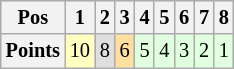<table class="wikitable" style="font-size: 85%;">
<tr>
<th>Pos</th>
<th>1</th>
<th>2</th>
<th>3</th>
<th>4</th>
<th>5</th>
<th>6</th>
<th>7</th>
<th>8</th>
</tr>
<tr align="center">
<th>Points</th>
<td style="background:#FFFFBF;">10</td>
<td style="background:#DFDFDF;">8</td>
<td style="background:#FFDF9F;">6</td>
<td style="background:#DFFFDF;">5</td>
<td style="background:#DFFFDF;">4</td>
<td style="background:#DFFFDF;">3</td>
<td style="background:#DFFFDF;">2</td>
<td style="background:#DFFFDF;">1</td>
</tr>
</table>
